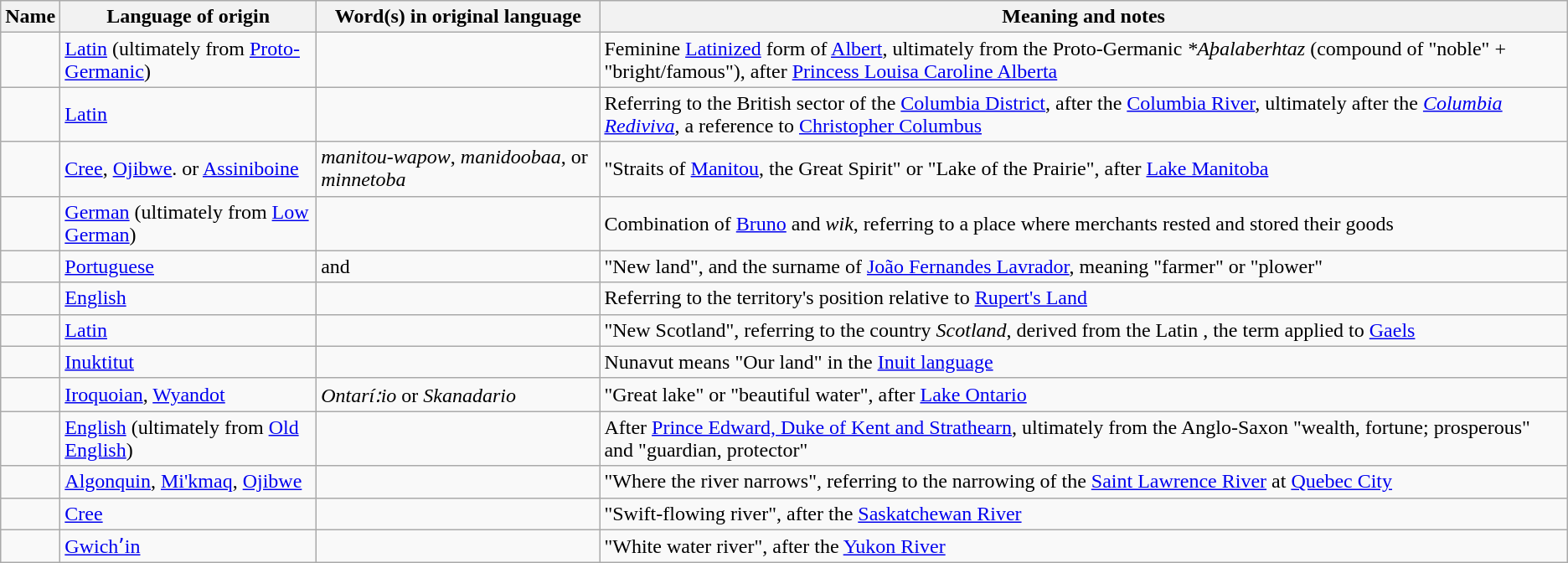<table class="wikitable sortable">
<tr ">
<th>Name</th>
<th>Language of origin</th>
<th>Word(s) in original language</th>
<th>Meaning and notes</th>
</tr>
<tr>
<td><br></td>
<td><a href='#'>Latin</a> (ultimately from <a href='#'>Proto-Germanic</a>)</td>
<td></td>
<td>Feminine <a href='#'>Latinized</a> form of <a href='#'>Albert</a>, ultimately from the Proto-Germanic <em>*Aþalaberhtaz</em> (compound of "noble" + "bright/famous"), after <a href='#'>Princess Louisa Caroline Alberta</a></td>
</tr>
<tr>
<td><br></td>
<td><a href='#'>Latin</a></td>
<td></td>
<td>Referring to the British sector of the <a href='#'>Columbia District</a>, after the <a href='#'>Columbia River</a>, ultimately after the <em><a href='#'>Columbia Rediviva</a></em>, a reference to <a href='#'>Christopher Columbus</a></td>
</tr>
<tr>
<td><br></td>
<td><a href='#'>Cree</a>, <a href='#'>Ojibwe</a>. or <a href='#'>Assiniboine</a></td>
<td><em>manitou-wapow</em>, <em>manidoobaa</em>, or <em>minnetoba</em></td>
<td>"Straits of <a href='#'>Manitou</a>, the Great Spirit" or "Lake of the Prairie", after <a href='#'>Lake Manitoba</a></td>
</tr>
<tr>
<td><br></td>
<td><a href='#'>German</a> (ultimately from <a href='#'>Low German</a>)</td>
<td></td>
<td>Combination of <a href='#'>Bruno</a> and <em>wik</em>, referring to a place where merchants rested and stored their goods</td>
</tr>
<tr>
<td><br></td>
<td><a href='#'>Portuguese</a></td>
<td> and </td>
<td>"New land", and the surname of <a href='#'>João Fernandes Lavrador</a>, meaning "farmer" or "plower"</td>
</tr>
<tr>
<td><br></td>
<td><a href='#'>English</a></td>
<td></td>
<td>Referring to the territory's position relative to <a href='#'>Rupert's Land</a></td>
</tr>
<tr>
<td><br></td>
<td><a href='#'>Latin</a></td>
<td></td>
<td>"New Scotland", referring to the country <em>Scotland</em>, derived from the Latin , the term applied to <a href='#'>Gaels</a></td>
</tr>
<tr>
<td><br></td>
<td><a href='#'>Inuktitut</a></td>
<td></td>
<td>Nunavut means "Our land" in the <a href='#'>Inuit language</a></td>
</tr>
<tr>
<td><br></td>
<td><a href='#'>Iroquoian</a>, <a href='#'>Wyandot</a></td>
<td><em>Ontarí꞉io</em> or <em>Skanadario</em></td>
<td>"Great lake" or "beautiful water", after <a href='#'>Lake Ontario</a></td>
</tr>
<tr>
<td><br></td>
<td><a href='#'>English</a> (ultimately from <a href='#'>Old English</a>)</td>
<td></td>
<td>After <a href='#'>Prince Edward, Duke of Kent and Strathearn</a>, ultimately from the Anglo-Saxon  "wealth, fortune; prosperous" and  "guardian, protector"</td>
</tr>
<tr>
<td><br></td>
<td><a href='#'>Algonquin</a>, <a href='#'>Mi'kmaq</a>, <a href='#'>Ojibwe</a></td>
<td></td>
<td>"Where the river narrows", referring to the narrowing of the <a href='#'>Saint Lawrence River</a> at <a href='#'>Quebec City</a></td>
</tr>
<tr>
<td><br></td>
<td><a href='#'>Cree</a></td>
<td></td>
<td>"Swift-flowing river", after the <a href='#'>Saskatchewan River</a></td>
</tr>
<tr>
<td><br></td>
<td><a href='#'>Gwichʼin</a></td>
<td></td>
<td>"White water river", after the <a href='#'>Yukon River</a></td>
</tr>
</table>
